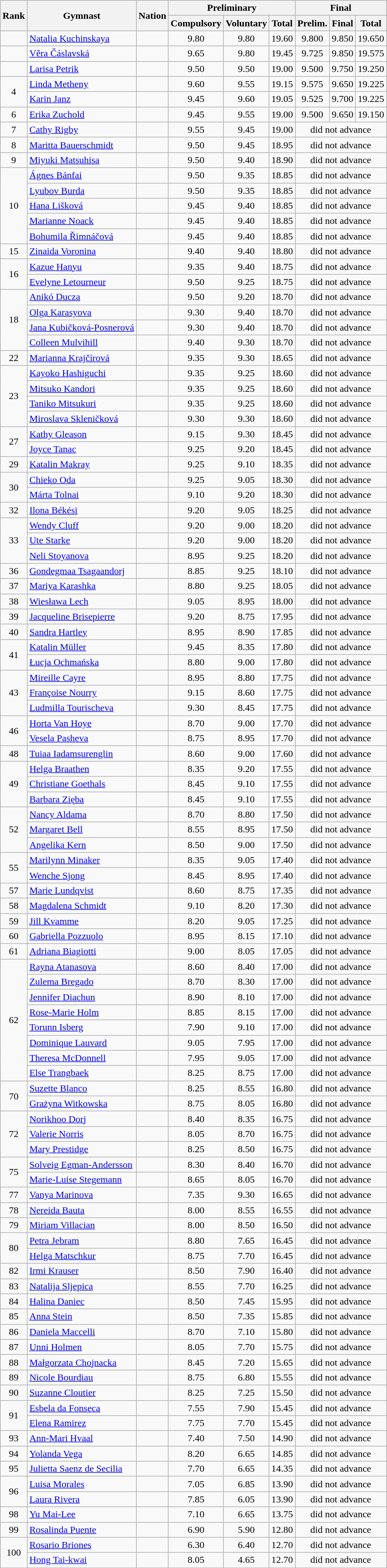<table class="wikitable sortable" style="text-align:center">
<tr>
<th rowspan=2>Rank</th>
<th rowspan=2>Gymnast</th>
<th rowspan=2>Nation</th>
<th colspan=3>Preliminary</th>
<th colspan=3>Final</th>
</tr>
<tr>
<th>Compulsory</th>
<th>Voluntary</th>
<th>Total</th>
<th> Prelim.</th>
<th>Final</th>
<th>Total</th>
</tr>
<tr>
<td></td>
<td align=left data-sort-value="Kuchinskaya, Natalia"><a href='#'>Natalia Kuchinskaya</a></td>
<td align=left></td>
<td>9.80</td>
<td>9.80</td>
<td>19.60</td>
<td>9.800</td>
<td>9.850</td>
<td>19.650</td>
</tr>
<tr>
<td></td>
<td align=left data-sort-value="Čáslavská, Věra"><a href='#'>Věra Čáslavská</a></td>
<td align=left></td>
<td>9.65</td>
<td>9.80</td>
<td>19.45</td>
<td>9.725</td>
<td>9.850</td>
<td>19.575</td>
</tr>
<tr>
<td></td>
<td align=left data-sort-value="Petrik, Larisa"><a href='#'>Larisa Petrik</a></td>
<td align=left></td>
<td>9.50</td>
<td>9.50</td>
<td>19.00</td>
<td>9.500</td>
<td>9.750</td>
<td>19.250</td>
</tr>
<tr>
<td rowspan=2>4</td>
<td align=left data-sort-value="Metheny, Linda"><a href='#'>Linda Metheny</a></td>
<td align=left></td>
<td>9.60</td>
<td>9.55</td>
<td>19.15</td>
<td>9.575</td>
<td>9.650</td>
<td>19.225</td>
</tr>
<tr>
<td align=left data-sort-value="Janz, Karin"><a href='#'>Karin Janz</a></td>
<td align=left></td>
<td>9.45</td>
<td>9.60</td>
<td>19.05</td>
<td>9.525</td>
<td>9.700</td>
<td>19.225</td>
</tr>
<tr>
<td>6</td>
<td align=left data-sort-value="Zuchold, Erika"><a href='#'>Erika Zuchold</a></td>
<td align=left></td>
<td>9.45</td>
<td>9.55</td>
<td>19.00</td>
<td>9.500</td>
<td>9.650</td>
<td>19.150</td>
</tr>
<tr>
<td>7</td>
<td align=left data-sort-value="Rigby, Cathy"><a href='#'>Cathy Rigby</a></td>
<td align=left></td>
<td>9.55</td>
<td>9.45</td>
<td>19.00</td>
<td colspan=3>did not advance</td>
</tr>
<tr>
<td>8</td>
<td align=left data-sort-value="Bauerschmidt, Maritta"><a href='#'>Maritta Bauerschmidt</a></td>
<td align=left></td>
<td>9.50</td>
<td>9.45</td>
<td>18.95</td>
<td colspan=3>did not advance</td>
</tr>
<tr>
<td>9</td>
<td align=left data-sort-value="Matsuhisa, Miyuki"><a href='#'>Miyuki Matsuhisa</a></td>
<td align=left></td>
<td>9.50</td>
<td>9.40</td>
<td>18.90</td>
<td colspan=3>did not advance</td>
</tr>
<tr>
<td rowspan=5>10</td>
<td align=left data-sort-value="Bánfai, Ágnes"><a href='#'>Ágnes Bánfai</a></td>
<td align=left></td>
<td>9.50</td>
<td>9.35</td>
<td>18.85</td>
<td colspan=3>did not advance</td>
</tr>
<tr>
<td align=left data-sort-value="Burda, Lyubov"><a href='#'>Lyubov Burda</a></td>
<td align=left></td>
<td>9.50</td>
<td>9.35</td>
<td>18.85</td>
<td colspan=3>did not advance</td>
</tr>
<tr>
<td align=left data-sort-value="Lišková, Hana"><a href='#'>Hana Lišková</a></td>
<td align=left></td>
<td>9.45</td>
<td>9.40</td>
<td>18.85</td>
<td colspan=3>did not advance</td>
</tr>
<tr>
<td align=left data-sort-value="Noack, Marianne"><a href='#'>Marianne Noack</a></td>
<td align=left></td>
<td>9.45</td>
<td>9.40</td>
<td>18.85</td>
<td colspan=3>did not advance</td>
</tr>
<tr>
<td align=left data-sort-value="Řimnáčová, Bohumila"><a href='#'>Bohumila Řimnáčová</a></td>
<td align=left></td>
<td>9.45</td>
<td>9.40</td>
<td>18.85</td>
<td colspan=3>did not advance</td>
</tr>
<tr>
<td>15</td>
<td align=left data-sort-value="Voronina, Zinaida"><a href='#'>Zinaida Voronina</a></td>
<td align=left></td>
<td>9.40</td>
<td>9.40</td>
<td>18.80</td>
<td colspan=3>did not advance</td>
</tr>
<tr>
<td rowspan=2>16</td>
<td align=left data-sort-value="Hanyu, Kazue"><a href='#'>Kazue Hanyu</a></td>
<td align=left></td>
<td>9.35</td>
<td>9.40</td>
<td>18.75</td>
<td colspan=3>did not advance</td>
</tr>
<tr>
<td align=left data-sort-value="Letourneur, Evelyne"><a href='#'>Evelyne Letourneur</a></td>
<td align=left></td>
<td>9.50</td>
<td>9.25</td>
<td>18.75</td>
<td colspan=3>did not advance</td>
</tr>
<tr>
<td rowspan=4>18</td>
<td align=left data-sort-value="Ducza, Anikó"><a href='#'>Anikó Ducza</a></td>
<td align=left></td>
<td>9.50</td>
<td>9.20</td>
<td>18.70</td>
<td colspan=3>did not advance</td>
</tr>
<tr>
<td align=left data-sort-value="Karasyova, Olga"><a href='#'>Olga Karasyova</a></td>
<td align=left></td>
<td>9.30</td>
<td>9.40</td>
<td>18.70</td>
<td colspan=3>did not advance</td>
</tr>
<tr>
<td align=left data-sort-value="Kubičková-Posnerová, Jana"><a href='#'>Jana Kubičková-Posnerová</a></td>
<td align=left></td>
<td>9.30</td>
<td>9.40</td>
<td>18.70</td>
<td colspan=3>did not advance</td>
</tr>
<tr>
<td align=left data-sort-value="Mulvihill, Colleen"><a href='#'>Colleen Mulvihill</a></td>
<td align=left></td>
<td>9.40</td>
<td>9.30</td>
<td>18.70</td>
<td colspan=3>did not advance</td>
</tr>
<tr>
<td>22</td>
<td align=left data-sort-value="Krajčírová, Marianna"><a href='#'>Marianna Krajčírová</a></td>
<td align=left></td>
<td>9.35</td>
<td>9.30</td>
<td>18.65</td>
<td colspan=3>did not advance</td>
</tr>
<tr>
<td rowspan=4>23</td>
<td align=left data-sort-value="Hashiguchi, Kayoko"><a href='#'>Kayoko Hashiguchi</a></td>
<td align=left></td>
<td>9.35</td>
<td>9.25</td>
<td>18.60</td>
<td colspan=3>did not advance</td>
</tr>
<tr>
<td align=left data-sort-value="Kandori, Mitsuko"><a href='#'>Mitsuko Kandori</a></td>
<td align=left></td>
<td>9.35</td>
<td>9.25</td>
<td>18.60</td>
<td colspan=3>did not advance</td>
</tr>
<tr>
<td align=left data-sort-value="Mitsukuri, Taniko"><a href='#'>Taniko Mitsukuri</a></td>
<td align=left></td>
<td>9.35</td>
<td>9.25</td>
<td>18.60</td>
<td colspan=3>did not advance</td>
</tr>
<tr>
<td align=left data-sort-value="Skleničková, Miroslava"><a href='#'>Miroslava Skleničková</a></td>
<td align=left></td>
<td>9.30</td>
<td>9.30</td>
<td>18.60</td>
<td colspan=3>did not advance</td>
</tr>
<tr>
<td rowspan=2>27</td>
<td align=left data-sort-value="Gleason, Kathy"><a href='#'>Kathy Gleason</a></td>
<td align=left></td>
<td>9.15</td>
<td>9.30</td>
<td>18.45</td>
<td colspan=3>did not advance</td>
</tr>
<tr>
<td align=left data-sort-value="Tanac, Joyce"><a href='#'>Joyce Tanac</a></td>
<td align=left></td>
<td>9.25</td>
<td>9.20</td>
<td>18.45</td>
<td colspan=3>did not advance</td>
</tr>
<tr>
<td>29</td>
<td align=left data-sort-value="Makray, Katalin"><a href='#'>Katalin Makray</a></td>
<td align=left></td>
<td>9.25</td>
<td>9.10</td>
<td>18.35</td>
<td colspan=3>did not advance</td>
</tr>
<tr>
<td rowspan=2>30</td>
<td align=left data-sort-value="Oda, Chieko"><a href='#'>Chieko Oda</a></td>
<td align=left></td>
<td>9.25</td>
<td>9.05</td>
<td>18.30</td>
<td colspan=3>did not advance</td>
</tr>
<tr>
<td align=left data-sort-value="Tolnai, Márta"><a href='#'>Márta Tolnai</a></td>
<td align=left></td>
<td>9.10</td>
<td>9.20</td>
<td>18.30</td>
<td colspan=3>did not advance</td>
</tr>
<tr>
<td>32</td>
<td align=left data-sort-value="Békési, Ilona"><a href='#'>Ilona Békési</a></td>
<td align=left></td>
<td>9.20</td>
<td>9.05</td>
<td>18.25</td>
<td colspan=3>did not advance</td>
</tr>
<tr>
<td rowspan=3>33</td>
<td align=left data-sort-value="Cluff, Wendy"><a href='#'>Wendy Cluff</a></td>
<td align=left></td>
<td>9.20</td>
<td>9.00</td>
<td>18.20</td>
<td colspan=3>did not advance</td>
</tr>
<tr>
<td align=left data-sort-value="Starke, Ute"><a href='#'>Ute Starke</a></td>
<td align=left></td>
<td>9.20</td>
<td>9.00</td>
<td>18.20</td>
<td colspan=3>did not advance</td>
</tr>
<tr>
<td align=left data-sort-value="Stoyanova, Neli"><a href='#'>Neli Stoyanova</a></td>
<td align=left></td>
<td>8.95</td>
<td>9.25</td>
<td>18.20</td>
<td colspan=3>did not advance</td>
</tr>
<tr>
<td>36</td>
<td align=left><a href='#'>Gondegmaa Tsagaandorj</a></td>
<td align=left></td>
<td>8.85</td>
<td>9.25</td>
<td>18.10</td>
<td colspan=3>did not advance</td>
</tr>
<tr>
<td>37</td>
<td align=left data-sort-value="Karashka, Mariya"><a href='#'>Mariya Karashka</a></td>
<td align=left></td>
<td>8.80</td>
<td>9.25</td>
<td>18.05</td>
<td colspan=3>did not advance</td>
</tr>
<tr>
<td>38</td>
<td align=left data-sort-value="Lech, Wiesława"><a href='#'>Wiesława Lech</a></td>
<td align=left></td>
<td>9.05</td>
<td>8.95</td>
<td>18.00</td>
<td colspan=3>did not advance</td>
</tr>
<tr>
<td>39</td>
<td align=left data-sort-value="Brisepierre, Jacqueline"><a href='#'>Jacqueline Brisepierre</a></td>
<td align=left></td>
<td>9.20</td>
<td>8.75</td>
<td>17.95</td>
<td colspan=3>did not advance</td>
</tr>
<tr>
<td>40</td>
<td align=left data-sort-value="Hartley, Sandra"><a href='#'>Sandra Hartley</a></td>
<td align=left></td>
<td>8.95</td>
<td>8.90</td>
<td>17.85</td>
<td colspan=3>did not advance</td>
</tr>
<tr>
<td rowspan=2>41</td>
<td align=left data-sort-value="Müller, Katalin"><a href='#'>Katalin Müller</a></td>
<td align=left></td>
<td>9.45</td>
<td>8.35</td>
<td>17.80</td>
<td colspan=3>did not advance</td>
</tr>
<tr>
<td align=left data-sort-value="Ochmańska, Łucja"><a href='#'>Łucja Ochmańska</a></td>
<td align=left></td>
<td>8.80</td>
<td>9.00</td>
<td>17.80</td>
<td colspan=3>did not advance</td>
</tr>
<tr>
<td rowspan=3>43</td>
<td align=left data-sort-value="Cayre, Mireille"><a href='#'>Mireille Cayre</a></td>
<td align=left></td>
<td>8.95</td>
<td>8.80</td>
<td>17.75</td>
<td colspan=3>did not advance</td>
</tr>
<tr>
<td align=left data-sort-value="Nourry, Françoise"><a href='#'>Françoise Nourry</a></td>
<td align=left></td>
<td>9.15</td>
<td>8.60</td>
<td>17.75</td>
<td colspan=3>did not advance</td>
</tr>
<tr>
<td align=left data-sort-value="Tourischeva, Ludmilla"><a href='#'>Ludmilla Tourischeva</a></td>
<td align=left></td>
<td>9.30</td>
<td>8.45</td>
<td>17.75</td>
<td colspan=3>did not advance</td>
</tr>
<tr>
<td rowspan=2>46</td>
<td align=left data-sort-value="Hoye, Horta Van"><a href='#'>Horta Van Hoye</a></td>
<td align=left></td>
<td>8.70</td>
<td>9.00</td>
<td>17.70</td>
<td colspan=3>did not advance</td>
</tr>
<tr>
<td align=left data-sort-value="Pasheva, Vesela"><a href='#'>Vesela Pasheva</a></td>
<td align=left></td>
<td>8.75</td>
<td>8.95</td>
<td>17.70</td>
<td colspan=3>did not advance</td>
</tr>
<tr>
<td>48</td>
<td align=left><a href='#'>Tuiaa Iadamsurenglin</a></td>
<td align=left></td>
<td>8.60</td>
<td>9.00</td>
<td>17.60</td>
<td colspan=3>did not advance</td>
</tr>
<tr>
<td rowspan=3>49</td>
<td align=left data-sort-value="Braathen, Helga"><a href='#'>Helga Braathen</a></td>
<td align=left></td>
<td>8.35</td>
<td>9.20</td>
<td>17.55</td>
<td colspan=3>did not advance</td>
</tr>
<tr>
<td align=left data-sort-value="Goethals, Christiane"><a href='#'>Christiane Goethals</a></td>
<td align=left></td>
<td>8.45</td>
<td>9.10</td>
<td>17.55</td>
<td colspan=3>did not advance</td>
</tr>
<tr>
<td align=left data-sort-value="Zięba, Barbara"><a href='#'>Barbara Zięba</a></td>
<td align=left></td>
<td>8.45</td>
<td>9.10</td>
<td>17.55</td>
<td colspan=3>did not advance</td>
</tr>
<tr>
<td rowspan=3>52</td>
<td align=left data-sort-value="Aldama, Nancy"><a href='#'>Nancy Aldama</a></td>
<td align=left></td>
<td>8.70</td>
<td>8.80</td>
<td>17.50</td>
<td colspan=3>did not advance</td>
</tr>
<tr>
<td align=left data-sort-value="Bell, Margaret"><a href='#'>Margaret Bell</a></td>
<td align=left></td>
<td>8.55</td>
<td>8.95</td>
<td>17.50</td>
<td colspan=3>did not advance</td>
</tr>
<tr>
<td align=left data-sort-value="Kern, Angelika"><a href='#'>Angelika Kern</a></td>
<td align=left></td>
<td>8.50</td>
<td>9.00</td>
<td>17.50</td>
<td colspan=3>did not advance</td>
</tr>
<tr>
<td rowspan=2>55</td>
<td align=left data-sort-value="Minaker, Marilynn"><a href='#'>Marilynn Minaker</a></td>
<td align=left></td>
<td>8.35</td>
<td>9.05</td>
<td>17.40</td>
<td colspan=3>did not advance</td>
</tr>
<tr>
<td align=left data-sort-value="Sjong, Wenche"><a href='#'>Wenche Sjong</a></td>
<td align=left></td>
<td>8.45</td>
<td>8.95</td>
<td>17.40</td>
<td colspan=3>did not advance</td>
</tr>
<tr>
<td>57</td>
<td align=left data-sort-value="Lundqvist, Marie"><a href='#'>Marie Lundqvist</a></td>
<td align=left></td>
<td>8.60</td>
<td>8.75</td>
<td>17.35</td>
<td colspan=3>did not advance</td>
</tr>
<tr>
<td>58</td>
<td align=left data-sort-value="Schmidt, Magdalena"><a href='#'>Magdalena Schmidt</a></td>
<td align=left></td>
<td>9.10</td>
<td>8.20</td>
<td>17.30</td>
<td colspan=3>did not advance</td>
</tr>
<tr>
<td>59</td>
<td align=left data-sort-value="Kvamme, Jill"><a href='#'>Jill Kvamme</a></td>
<td align=left></td>
<td>8.20</td>
<td>9.05</td>
<td>17.25</td>
<td colspan=3>did not advance</td>
</tr>
<tr>
<td>60</td>
<td align=left data-sort-value="Pozzuolo, Gabriella"><a href='#'>Gabriella Pozzuolo</a></td>
<td align=left></td>
<td>8.95</td>
<td>8.15</td>
<td>17.10</td>
<td colspan=3>did not advance</td>
</tr>
<tr>
<td>61</td>
<td align=left data-sort-value="Biagiotti, Adriana"><a href='#'>Adriana Biagiotti</a></td>
<td align=left></td>
<td>9.00</td>
<td>8.05</td>
<td>17.05</td>
<td colspan=3>did not advance</td>
</tr>
<tr>
<td rowspan=8>62</td>
<td align=left data-sort-value="Atanasova, Rayna"><a href='#'>Rayna Atanasova</a></td>
<td align=left></td>
<td>8.60</td>
<td>8.40</td>
<td>17.00</td>
<td colspan=3>did not advance</td>
</tr>
<tr>
<td align=left data-sort-value="Bregado, Zulema"><a href='#'>Zulema Bregado</a></td>
<td align=left></td>
<td>8.70</td>
<td>8.30</td>
<td>17.00</td>
<td colspan=3>did not advance</td>
</tr>
<tr>
<td align=left data-sort-value="Diachun, Jennifer"><a href='#'>Jennifer Diachun</a></td>
<td align=left></td>
<td>8.90</td>
<td>8.10</td>
<td>17.00</td>
<td colspan=3>did not advance</td>
</tr>
<tr>
<td align=left data-sort-value="Holm, Rose-Marie"><a href='#'>Rose-Marie Holm</a></td>
<td align=left></td>
<td>8.85</td>
<td>8.15</td>
<td>17.00</td>
<td colspan=3>did not advance</td>
</tr>
<tr>
<td align=left data-sort-value="Isberg, Torunn"><a href='#'>Torunn Isberg</a></td>
<td align=left></td>
<td>7.90</td>
<td>9.10</td>
<td>17.00</td>
<td colspan=3>did not advance</td>
</tr>
<tr>
<td align=left data-sort-value="Lauvard, Dominique"><a href='#'>Dominique Lauvard</a></td>
<td align=left></td>
<td>9.05</td>
<td>7.95</td>
<td>17.00</td>
<td colspan=3>did not advance</td>
</tr>
<tr>
<td align=left data-sort-value="McDonnell, Theresa"><a href='#'>Theresa McDonnell</a></td>
<td align=left></td>
<td>7.95</td>
<td>9.05</td>
<td>17.00</td>
<td colspan=3>did not advance</td>
</tr>
<tr>
<td align=left data-sort-value="Trangbaek, Else"><a href='#'>Else Trangbaek</a></td>
<td align=left></td>
<td>8.25</td>
<td>8.75</td>
<td>17.00</td>
<td colspan=3>did not advance</td>
</tr>
<tr>
<td rowspan=2>70</td>
<td align=left data-sort-value="Blanco, Suzette"><a href='#'>Suzette Blanco</a></td>
<td align=left></td>
<td>8.25</td>
<td>8.55</td>
<td>16.80</td>
<td colspan=3>did not advance</td>
</tr>
<tr>
<td align=left data-sort-value="Witkowska, Grażyna"><a href='#'>Grażyna Witkowska</a></td>
<td align=left></td>
<td>8.75</td>
<td>8.05</td>
<td>16.80</td>
<td colspan=3>did not advance</td>
</tr>
<tr>
<td rowspan=3>72</td>
<td align=left><a href='#'>Norikhoo Dorj</a></td>
<td align=left></td>
<td>8.40</td>
<td>8.35</td>
<td>16.75</td>
<td colspan=3>did not advance</td>
</tr>
<tr>
<td align=left data-sort-value="Norris, Valerie"><a href='#'>Valerie Norris</a></td>
<td align=left></td>
<td>8.05</td>
<td>8.70</td>
<td>16.75</td>
<td colspan=3>did not advance</td>
</tr>
<tr>
<td align=left data-sort-value="Prestidge, Mary"><a href='#'>Mary Prestidge</a></td>
<td align=left></td>
<td>8.25</td>
<td>8.50</td>
<td>16.75</td>
<td colspan=3>did not advance</td>
</tr>
<tr>
<td rowspan=2>75</td>
<td align=left data-sort-value="Egman-Andersson, Solveig"><a href='#'>Solveig Egman-Andersson</a></td>
<td align=left></td>
<td>8.30</td>
<td>8.40</td>
<td>16.70</td>
<td colspan=3>did not advance</td>
</tr>
<tr>
<td align=left data-sort-value="Stegemann, Marie-Luise"><a href='#'>Marie-Luise Stegemann</a></td>
<td align=left></td>
<td>8.65</td>
<td>8.05</td>
<td>16.70</td>
<td colspan=3>did not advance</td>
</tr>
<tr>
<td>77</td>
<td align=left data-sort-value="Marinova, Vanya"><a href='#'>Vanya Marinova</a></td>
<td align=left></td>
<td>7.35</td>
<td>9.30</td>
<td>16.65</td>
<td colspan=3>did not advance</td>
</tr>
<tr>
<td>78</td>
<td align=left data-sort-value="Bauta, Nereida"><a href='#'>Nereida Bauta</a></td>
<td align=left></td>
<td>8.00</td>
<td>8.55</td>
<td>16.55</td>
<td colspan=3>did not advance</td>
</tr>
<tr>
<td>79</td>
<td align=left data-sort-value="Villacian, Miriam"><a href='#'>Miriam Villacian</a></td>
<td align=left></td>
<td>8.00</td>
<td>8.50</td>
<td>16.50</td>
<td colspan=3>did not advance</td>
</tr>
<tr>
<td rowspan=2>80</td>
<td align=left data-sort-value="Jebram, Petra"><a href='#'>Petra Jebram</a></td>
<td align=left></td>
<td>8.80</td>
<td>7.65</td>
<td>16.45</td>
<td colspan=3>did not advance</td>
</tr>
<tr>
<td align=left data-sort-value="Matschkur, Helga"><a href='#'>Helga Matschkur</a></td>
<td align=left></td>
<td>8.75</td>
<td>7.70</td>
<td>16.45</td>
<td colspan=3>did not advance</td>
</tr>
<tr>
<td>82</td>
<td align=left data-sort-value="Krauser, Irmi"><a href='#'>Irmi Krauser</a></td>
<td align=left></td>
<td>8.50</td>
<td>7.90</td>
<td>16.40</td>
<td colspan=3>did not advance</td>
</tr>
<tr>
<td>83</td>
<td align=left data-sort-value="Sljepica, Natalija"><a href='#'>Natalija Sljepica</a></td>
<td align=left></td>
<td>8.55</td>
<td>7.70</td>
<td>16.25</td>
<td colspan=3>did not advance</td>
</tr>
<tr>
<td>84</td>
<td align=left data-sort-value="Daniec, Halina"><a href='#'>Halina Daniec</a></td>
<td align=left></td>
<td>8.50</td>
<td>7.45</td>
<td>15.95</td>
<td colspan=3>did not advance</td>
</tr>
<tr>
<td>85</td>
<td align=left data-sort-value="Stein, Anna"><a href='#'>Anna Stein</a></td>
<td align=left></td>
<td>8.50</td>
<td>7.35</td>
<td>15.85</td>
<td colspan=3>did not advance</td>
</tr>
<tr>
<td>86</td>
<td align=left data-sort-value="Maccelli, Daniela"><a href='#'>Daniela Maccelli</a></td>
<td align=left></td>
<td>8.70</td>
<td>7.10</td>
<td>15.80</td>
<td colspan=3>did not advance</td>
</tr>
<tr>
<td>87</td>
<td align=left data-sort-value="Holmen, Unni"><a href='#'>Unni Holmen</a></td>
<td align=left></td>
<td>8.05</td>
<td>7.70</td>
<td>15.75</td>
<td colspan=3>did not advance</td>
</tr>
<tr>
<td>88</td>
<td align=left data-sort-value="Chojnacka, Małgorzata"><a href='#'>Małgorzata Chojnacka</a></td>
<td align=left></td>
<td>8.45</td>
<td>7.20</td>
<td>15.65</td>
<td colspan=3>did not advance</td>
</tr>
<tr>
<td>89</td>
<td align=left data-sort-value="Bourdiau, Nicole"><a href='#'>Nicole Bourdiau</a></td>
<td align=left></td>
<td>8.75</td>
<td>6.80</td>
<td>15.55</td>
<td colspan=3>did not advance</td>
</tr>
<tr>
<td>90</td>
<td align=left data-sort-value="Cloutier, Suzanne"><a href='#'>Suzanne Cloutier</a></td>
<td align=left></td>
<td>8.25</td>
<td>7.25</td>
<td>15.50</td>
<td colspan=3>did not advance</td>
</tr>
<tr>
<td rowspan=2>91</td>
<td align=left data-sort-value="Fonseca, Esbela da"><a href='#'>Esbela da Fonseca</a></td>
<td align=left></td>
<td>7.55</td>
<td>7.90</td>
<td>15.45</td>
<td colspan=3>did not advance</td>
</tr>
<tr>
<td align=left data-sort-value="Ramirez, Elena"><a href='#'>Elena Ramirez</a></td>
<td align=left></td>
<td>7.75</td>
<td>7.70</td>
<td>15.45</td>
<td colspan=3>did not advance</td>
</tr>
<tr>
<td>93</td>
<td align=left data-sort-value="Hvaal, Ann-Mari"><a href='#'>Ann-Mari Hvaal</a></td>
<td align=left></td>
<td>7.40</td>
<td>7.50</td>
<td>14.90</td>
<td colspan=3>did not advance</td>
</tr>
<tr>
<td>94</td>
<td align=left data-sort-value="Vega, Yolanda"><a href='#'>Yolanda Vega</a></td>
<td align=left></td>
<td>8.20</td>
<td>6.65</td>
<td>14.85</td>
<td colspan=3>did not advance</td>
</tr>
<tr>
<td>95</td>
<td align=left data-sort-value="Saenz de Secilia, Julietta"><a href='#'>Julietta Saenz de Secilia</a></td>
<td align=left></td>
<td>7.70</td>
<td>6.65</td>
<td>14.35</td>
<td colspan=3>did not advance</td>
</tr>
<tr>
<td rowspan=2>96</td>
<td align=left data-sort-value="Morales, Luisa"><a href='#'>Luisa Morales</a></td>
<td align=left></td>
<td>7.05</td>
<td>6.85</td>
<td>13.90</td>
<td colspan=3>did not advance</td>
</tr>
<tr>
<td align=left data-sort-value="Rivera, Laura"><a href='#'>Laura Rivera</a></td>
<td align=left></td>
<td>7.85</td>
<td>6.05</td>
<td>13.90</td>
<td colspan=3>did not advance</td>
</tr>
<tr>
<td>98</td>
<td align=left><a href='#'>Yu Mai-Lee</a></td>
<td align=left></td>
<td>7.10</td>
<td>6.65</td>
<td>13.75</td>
<td colspan=3>did not advance</td>
</tr>
<tr>
<td>99</td>
<td align=left data-sort-value="Puente, Rosalinda"><a href='#'>Rosalinda Puente</a></td>
<td align=left></td>
<td>6.90</td>
<td>5.90</td>
<td>12.80</td>
<td colspan=3>did not advance</td>
</tr>
<tr>
<td rowspan=2>100</td>
<td align=left data-sort-value="Briones, Rosario"><a href='#'>Rosario Briones</a></td>
<td align=left></td>
<td>6.30</td>
<td>6.40</td>
<td>12.70</td>
<td colspan=3>did not advance</td>
</tr>
<tr>
<td align=left><a href='#'>Hong Tai-kwai</a></td>
<td align=left></td>
<td>8.05</td>
<td>4.65</td>
<td>12.70</td>
<td colspan=3>did not advance</td>
</tr>
</table>
